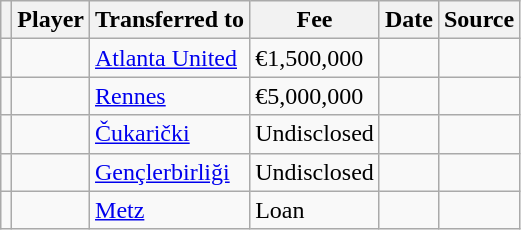<table class="wikitable plainrowheaders sortable">
<tr>
<th></th>
<th scope="col">Player</th>
<th>Transferred to</th>
<th style="width: 65px;">Fee</th>
<th scope="col">Date</th>
<th scope="col">Source</th>
</tr>
<tr>
<td align=center></td>
<td></td>
<td> <a href='#'>Atlanta United</a></td>
<td>€1,500,000</td>
<td></td>
<td></td>
</tr>
<tr>
<td align="center"></td>
<td></td>
<td> <a href='#'>Rennes</a></td>
<td>€5,000,000</td>
<td></td>
<td></td>
</tr>
<tr>
<td align="center"></td>
<td></td>
<td> <a href='#'>Čukarički</a></td>
<td>Undisclosed</td>
<td></td>
<td></td>
</tr>
<tr>
<td align="center"></td>
<td></td>
<td> <a href='#'>Gençlerbirliği</a></td>
<td>Undisclosed</td>
<td></td>
<td></td>
</tr>
<tr>
<td align=center></td>
<td></td>
<td> <a href='#'>Metz</a></td>
<td>Loan</td>
<td></td>
<td></td>
</tr>
</table>
